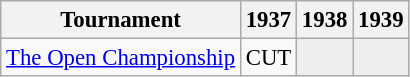<table class="wikitable" style="font-size:95%;text-align:center;">
<tr>
<th>Tournament</th>
<th>1937</th>
<th>1938</th>
<th>1939</th>
</tr>
<tr>
<td align=left><a href='#'>The Open Championship</a></td>
<td>CUT</td>
<td style="background:#eeeeee;"></td>
<td style="background:#eeeeee;"></td>
</tr>
</table>
